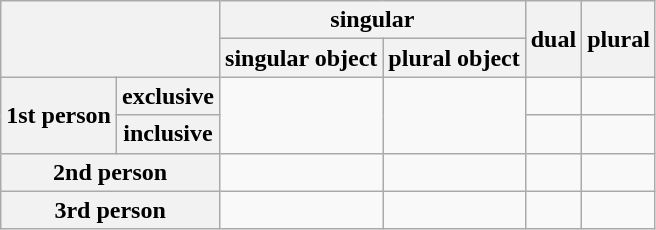<table class="wikitable">
<tr>
<th rowspan="2" colspan="2"></th>
<th colspan="2">singular</th>
<th rowspan="2">dual</th>
<th rowspan="2">plural</th>
</tr>
<tr>
<th>singular object</th>
<th>plural object</th>
</tr>
<tr>
<th rowspan="2">1st person</th>
<th>exclusive</th>
<td rowspan="2"></td>
<td rowspan="2"></td>
<td></td>
<td></td>
</tr>
<tr>
<th>inclusive</th>
<td></td>
<td></td>
</tr>
<tr>
<th colspan="2">2nd person</th>
<td></td>
<td></td>
<td></td>
<td></td>
</tr>
<tr>
<th colspan="2">3rd person</th>
<td></td>
<td></td>
<td></td>
<td></td>
</tr>
</table>
